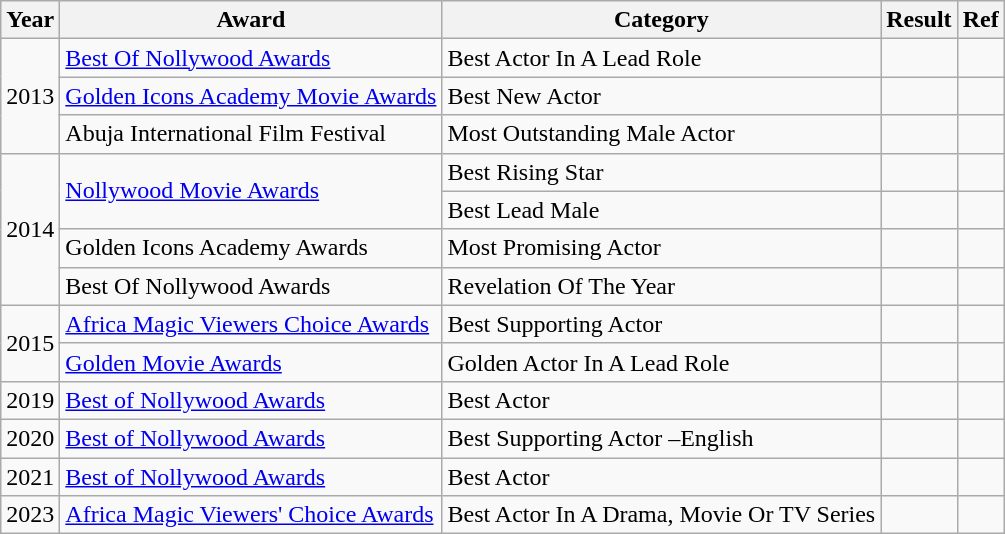<table class="wikitable">
<tr>
<th>Year</th>
<th>Award</th>
<th>Category</th>
<th>Result</th>
<th>Ref</th>
</tr>
<tr>
<td rowspan="3">2013</td>
<td><a href='#'>Best Of Nollywood Awards</a></td>
<td>Best Actor In A Lead Role</td>
<td></td>
<td></td>
</tr>
<tr>
<td><a href='#'>Golden Icons Academy Movie Awards</a></td>
<td>Best New Actor</td>
<td></td>
<td></td>
</tr>
<tr>
<td>Abuja International Film Festival</td>
<td>Most Outstanding Male Actor</td>
<td></td>
<td></td>
</tr>
<tr>
<td rowspan="4">2014</td>
<td rowspan="2"><a href='#'>Nollywood Movie Awards</a></td>
<td>Best Rising Star</td>
<td></td>
<td></td>
</tr>
<tr>
<td>Best Lead Male</td>
<td></td>
<td></td>
</tr>
<tr>
<td>Golden Icons Academy Awards</td>
<td>Most Promising Actor</td>
<td></td>
<td></td>
</tr>
<tr>
<td>Best Of Nollywood Awards</td>
<td>Revelation Of The Year</td>
<td></td>
<td></td>
</tr>
<tr>
<td rowspan="2">2015</td>
<td><a href='#'>Africa Magic Viewers Choice Awards</a></td>
<td>Best Supporting Actor</td>
<td></td>
<td></td>
</tr>
<tr>
<td><a href='#'>Golden Movie Awards</a></td>
<td>Golden Actor In A Lead Role</td>
<td></td>
<td></td>
</tr>
<tr>
<td>2019</td>
<td><a href='#'>Best of Nollywood Awards</a></td>
<td>Best Actor</td>
<td></td>
<td></td>
</tr>
<tr>
<td>2020</td>
<td><a href='#'>Best of Nollywood Awards</a></td>
<td>Best Supporting Actor –English</td>
<td></td>
<td></td>
</tr>
<tr>
<td>2021</td>
<td><a href='#'>Best of Nollywood Awards</a></td>
<td>Best Actor</td>
<td></td>
<td></td>
</tr>
<tr>
<td>2023</td>
<td><a href='#'>Africa Magic Viewers' Choice Awards</a></td>
<td>Best Actor In A Drama, Movie Or TV Series</td>
<td></td>
<td></td>
</tr>
</table>
